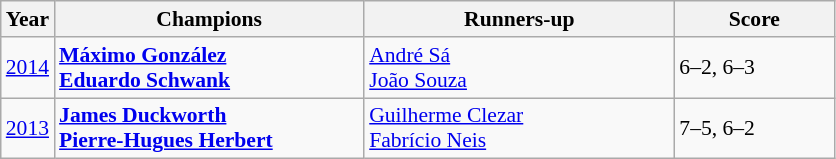<table class="wikitable" style="font-size:90%">
<tr>
<th>Year</th>
<th width="200">Champions</th>
<th width="200">Runners-up</th>
<th width="100">Score</th>
</tr>
<tr>
<td><a href='#'>2014</a></td>
<td> <strong><a href='#'>Máximo González</a></strong><br> <strong><a href='#'>Eduardo Schwank</a></strong></td>
<td> <a href='#'>André Sá</a><br> <a href='#'>João Souza</a></td>
<td>6–2, 6–3</td>
</tr>
<tr>
<td><a href='#'>2013</a></td>
<td> <strong><a href='#'>James Duckworth</a></strong> <br>  <strong><a href='#'>Pierre-Hugues Herbert</a></strong></td>
<td> <a href='#'>Guilherme Clezar</a> <br>  <a href='#'>Fabrício Neis</a></td>
<td>7–5, 6–2</td>
</tr>
</table>
